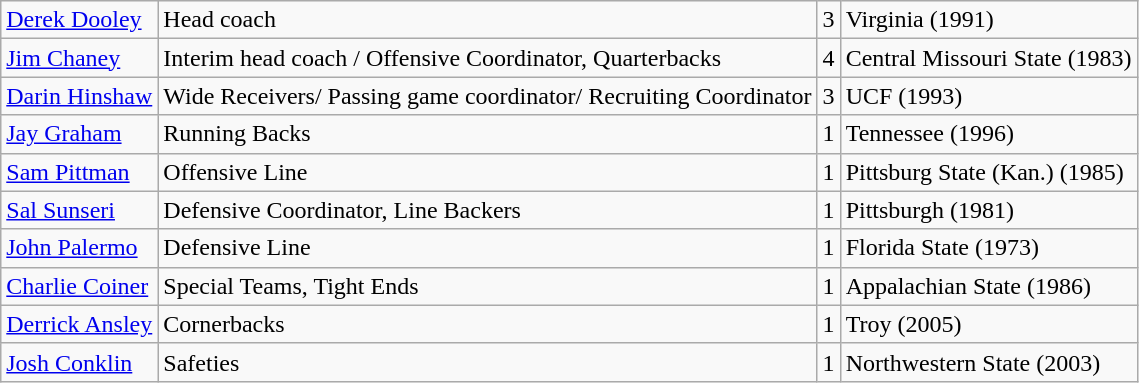<table class="wikitable">
<tr>
<td><a href='#'>Derek Dooley</a></td>
<td>Head coach</td>
<td align="center">3</td>
<td>Virginia (1991)</td>
</tr>
<tr>
<td><a href='#'>Jim Chaney</a></td>
<td>Interim head coach / Offensive Coordinator, Quarterbacks</td>
<td align="center">4</td>
<td>Central Missouri State (1983)</td>
</tr>
<tr>
<td><a href='#'>Darin Hinshaw</a></td>
<td>Wide Receivers/ Passing game coordinator/ Recruiting Coordinator</td>
<td align="center">3</td>
<td>UCF (1993)</td>
</tr>
<tr>
<td><a href='#'>Jay Graham</a></td>
<td>Running Backs</td>
<td align="center">1</td>
<td>Tennessee (1996)</td>
</tr>
<tr>
<td><a href='#'>Sam Pittman</a></td>
<td>Offensive Line</td>
<td align="center">1</td>
<td>Pittsburg State (Kan.) (1985)</td>
</tr>
<tr>
<td><a href='#'>Sal Sunseri</a></td>
<td>Defensive Coordinator, Line Backers</td>
<td align="center">1</td>
<td>Pittsburgh (1981)</td>
</tr>
<tr>
<td><a href='#'>John Palermo</a></td>
<td>Defensive Line</td>
<td align="center">1</td>
<td>Florida State (1973)</td>
</tr>
<tr>
<td><a href='#'>Charlie Coiner</a></td>
<td>Special Teams, Tight Ends</td>
<td align="center">1</td>
<td>Appalachian State (1986)</td>
</tr>
<tr>
<td><a href='#'>Derrick Ansley</a></td>
<td>Cornerbacks</td>
<td align="center">1</td>
<td>Troy (2005)</td>
</tr>
<tr>
<td><a href='#'>Josh Conklin</a></td>
<td>Safeties</td>
<td align="center">1</td>
<td>Northwestern State (2003)</td>
</tr>
</table>
